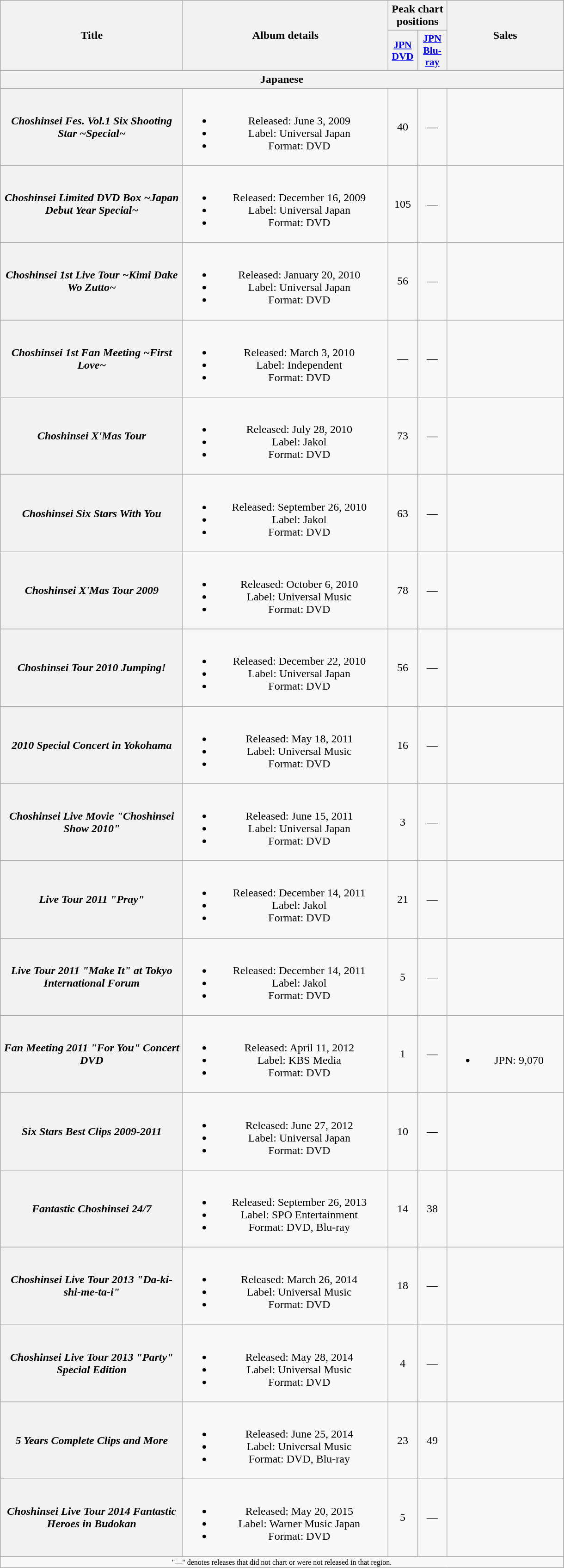<table class="wikitable plainrowheaders" style="text-align:center;">
<tr>
<th scope="col" rowspan="2" style="width:16em;">Title</th>
<th scope="col" rowspan="2" style="width:18em;">Album details</th>
<th scope="col" colspan="2">Peak chart positions</th>
<th scope="col" rowspan="2" style="width:10em;">Sales</th>
</tr>
<tr>
<th scope="col" style="width:2.5em;font-size:90%;"><a href='#'>JPN<br>DVD</a><br></th>
<th scope="col" style="width:2.5em;font-size:90%;"><a href='#'>JPN<br>Blu-ray</a><br></th>
</tr>
<tr>
<th colspan="6">Japanese</th>
</tr>
<tr>
<th scope="row"><em>Choshinsei Fes. Vol.1 Six Shooting Star ~Special~</em></th>
<td><br><ul><li>Released: June 3, 2009</li><li>Label: Universal Japan</li><li>Format: DVD</li></ul></td>
<td>40</td>
<td>—</td>
<td></td>
</tr>
<tr>
<th scope="row"><em>Choshinsei Limited DVD Box ~Japan Debut Year Special~</em></th>
<td><br><ul><li>Released: December 16, 2009</li><li>Label: Universal Japan</li><li>Format: DVD</li></ul></td>
<td>105</td>
<td>—</td>
<td></td>
</tr>
<tr>
<th scope="row"><em>Choshinsei 1st Live Tour ~Kimi Dake Wo Zutto~</em></th>
<td><br><ul><li>Released: January 20, 2010</li><li>Label: Universal Japan</li><li>Format: DVD</li></ul></td>
<td>56</td>
<td>—</td>
<td></td>
</tr>
<tr>
<th scope="row"><em>Choshinsei 1st Fan Meeting ~First Love~</em></th>
<td><br><ul><li>Released: March 3, 2010</li><li>Label: Independent</li><li>Format: DVD</li></ul></td>
<td>—</td>
<td>—</td>
<td></td>
</tr>
<tr>
<th scope="row"><em>Choshinsei X'Mas Tour</em></th>
<td><br><ul><li>Released: July 28, 2010</li><li>Label: Jakol</li><li>Format: DVD</li></ul></td>
<td>73</td>
<td>—</td>
<td></td>
</tr>
<tr>
<th scope="row"><em>Choshinsei Six Stars With You</em></th>
<td><br><ul><li>Released: September 26, 2010</li><li>Label: Jakol</li><li>Format: DVD</li></ul></td>
<td>63</td>
<td>—</td>
<td></td>
</tr>
<tr>
<th scope="row"><em>Choshinsei X'Mas Tour 2009</em></th>
<td><br><ul><li>Released: October 6, 2010</li><li>Label: Universal Music</li><li>Format: DVD</li></ul></td>
<td>78</td>
<td>—</td>
<td></td>
</tr>
<tr>
<th scope="row"><em>Choshinsei Tour 2010 Jumping!</em></th>
<td><br><ul><li>Released: December 22, 2010</li><li>Label: Universal Japan</li><li>Format: DVD</li></ul></td>
<td>56</td>
<td>—</td>
<td></td>
</tr>
<tr>
<th scope="row"><em>2010 Special Concert in Yokohama</em></th>
<td><br><ul><li>Released: May 18, 2011</li><li>Label: Universal Music</li><li>Format: DVD</li></ul></td>
<td>16</td>
<td>—</td>
<td></td>
</tr>
<tr>
<th scope="row"><em>Choshinsei Live Movie "Choshinsei Show 2010"</em></th>
<td><br><ul><li>Released: June 15, 2011</li><li>Label: Universal Japan</li><li>Format: DVD</li></ul></td>
<td>3</td>
<td>—</td>
<td></td>
</tr>
<tr>
<th scope="row"><em>Live Tour 2011 "Pray"</em></th>
<td><br><ul><li>Released: December 14, 2011</li><li>Label: Jakol</li><li>Format: DVD</li></ul></td>
<td>21</td>
<td>—</td>
<td></td>
</tr>
<tr>
<th scope="row"><em>Live Tour 2011 "Make It" at Tokyo International Forum</em></th>
<td><br><ul><li>Released: December 14, 2011</li><li>Label: Jakol</li><li>Format: DVD</li></ul></td>
<td>5</td>
<td>—</td>
<td></td>
</tr>
<tr>
<th scope="row"><em>Fan Meeting 2011 "For You" Concert DVD</em></th>
<td><br><ul><li>Released: April 11, 2012</li><li>Label: KBS Media</li><li>Format: DVD</li></ul></td>
<td>1</td>
<td>—</td>
<td><br><ul><li>JPN: 9,070</li></ul></td>
</tr>
<tr>
<th scope="row"><em>Six Stars Best Clips 2009-2011</em></th>
<td><br><ul><li>Released: June 27, 2012</li><li>Label: Universal Japan</li><li>Format: DVD</li></ul></td>
<td>10</td>
<td>—</td>
<td></td>
</tr>
<tr>
<th scope="row"><em>Fantastic Choshinsei 24/7</em></th>
<td><br><ul><li>Released: September 26, 2013</li><li>Label: SPO Entertainment</li><li>Format: DVD, Blu-ray</li></ul></td>
<td>14</td>
<td>38</td>
<td></td>
</tr>
<tr>
<th scope="row"><em>Choshinsei Live Tour 2013 "Da-ki-shi-me-ta-i"</em></th>
<td><br><ul><li>Released: March 26, 2014</li><li>Label: Universal Music</li><li>Format: DVD</li></ul></td>
<td>18</td>
<td>—</td>
<td></td>
</tr>
<tr>
<th scope="row"><em>Choshinsei Live Tour 2013 "Party" Special Edition</em></th>
<td><br><ul><li>Released: May 28, 2014</li><li>Label: Universal Music</li><li>Format: DVD</li></ul></td>
<td>4</td>
<td>—</td>
<td></td>
</tr>
<tr>
<th scope="row"><em>5 Years Complete Clips and More</em></th>
<td><br><ul><li>Released: June 25, 2014</li><li>Label: Universal Music</li><li>Format: DVD, Blu-ray</li></ul></td>
<td>23</td>
<td>49</td>
<td></td>
</tr>
<tr>
<th scope="row"><em>Choshinsei Live Tour 2014 Fantastic Heroes in Budokan</em></th>
<td><br><ul><li>Released: May 20, 2015</li><li>Label: Warner Music Japan</li><li>Format: DVD</li></ul></td>
<td>5</td>
<td>—</td>
<td></td>
</tr>
<tr>
<td colspan="6" style="font-size:8pt;">"—" denotes releases that did not chart or were not released in that region.</td>
</tr>
</table>
